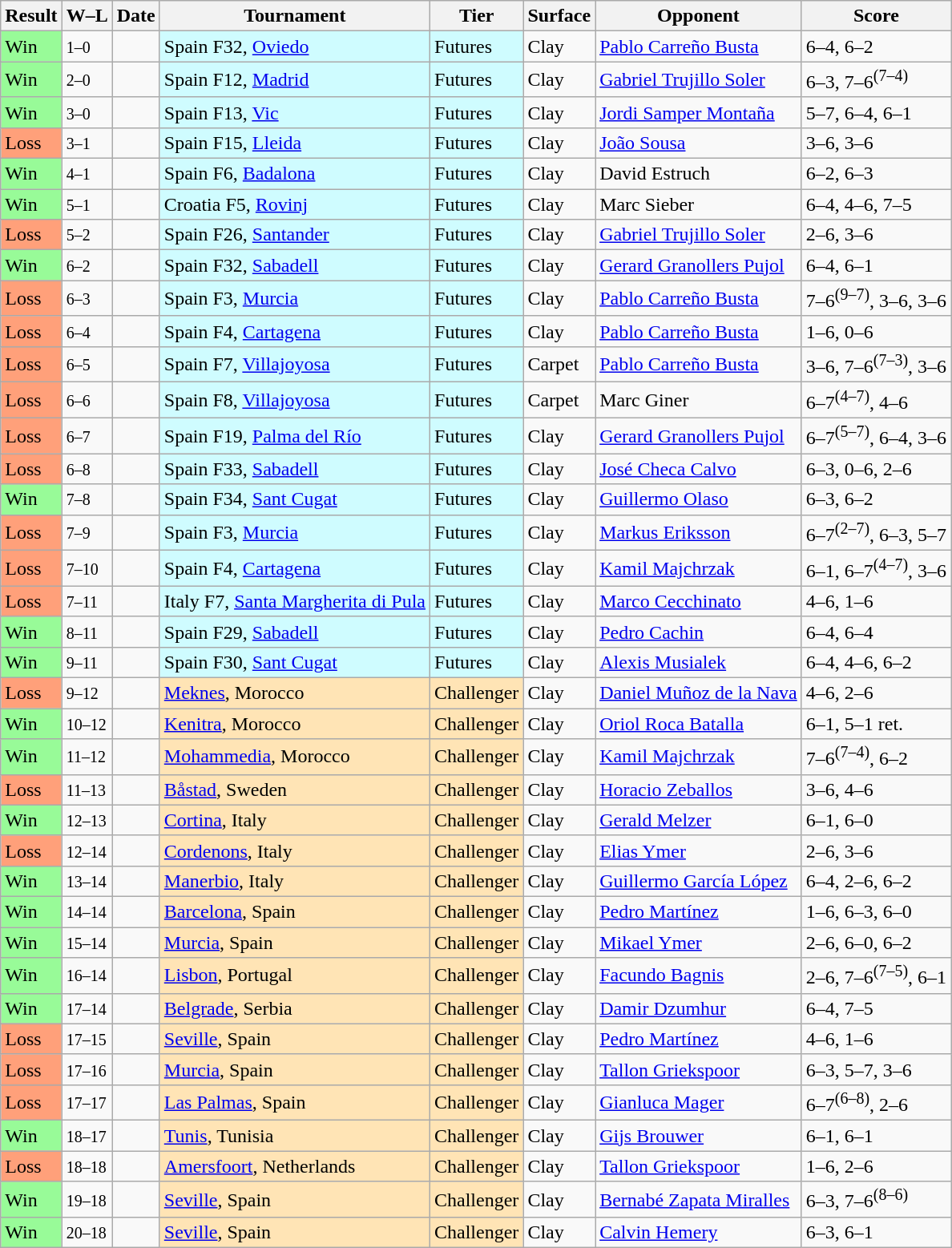<table class="sortable wikitable">
<tr>
<th>Result</th>
<th class="unsortable">W–L</th>
<th>Date</th>
<th>Tournament</th>
<th>Tier</th>
<th>Surface</th>
<th>Opponent</th>
<th class="unsortable">Score</th>
</tr>
<tr>
<td bgcolor=98fb98>Win</td>
<td><small>1–0</small></td>
<td></td>
<td style="background:#cffcff;">Spain F32, <a href='#'>Oviedo</a></td>
<td style="background:#cffcff;">Futures</td>
<td>Clay</td>
<td> <a href='#'>Pablo Carreño Busta</a></td>
<td>6–4, 6–2</td>
</tr>
<tr>
<td bgcolor=98fb98>Win</td>
<td><small>2–0</small></td>
<td></td>
<td style="background:#cffcff;">Spain F12, <a href='#'>Madrid</a></td>
<td style="background:#cffcff;">Futures</td>
<td>Clay</td>
<td> <a href='#'>Gabriel Trujillo Soler</a></td>
<td>6–3, 7–6<sup>(7–4)</sup></td>
</tr>
<tr>
<td bgcolor=98fb98>Win</td>
<td><small>3–0</small></td>
<td></td>
<td style="background:#cffcff;">Spain F13, <a href='#'>Vic</a></td>
<td style="background:#cffcff;">Futures</td>
<td>Clay</td>
<td> <a href='#'>Jordi Samper Montaña</a></td>
<td>5–7, 6–4, 6–1</td>
</tr>
<tr>
<td bgcolor=FFA07A>Loss</td>
<td><small>3–1</small></td>
<td></td>
<td style="background:#cffcff;">Spain F15, <a href='#'>Lleida</a></td>
<td style="background:#cffcff;">Futures</td>
<td>Clay</td>
<td> <a href='#'>João Sousa</a></td>
<td>3–6, 3–6</td>
</tr>
<tr>
<td bgcolor=98fb98>Win</td>
<td><small>4–1</small></td>
<td></td>
<td style="background:#cffcff;">Spain F6, <a href='#'>Badalona</a></td>
<td style="background:#cffcff;">Futures</td>
<td>Clay</td>
<td> David Estruch</td>
<td>6–2, 6–3</td>
</tr>
<tr>
<td bgcolor=98fb98>Win</td>
<td><small>5–1</small></td>
<td></td>
<td style="background:#cffcff;">Croatia F5, <a href='#'>Rovinj</a></td>
<td style="background:#cffcff;">Futures</td>
<td>Clay</td>
<td> Marc Sieber</td>
<td>6–4, 4–6, 7–5</td>
</tr>
<tr>
<td bgcolor=FFA07A>Loss</td>
<td><small>5–2</small></td>
<td></td>
<td style="background:#cffcff;">Spain F26, <a href='#'>Santander</a></td>
<td style="background:#cffcff;">Futures</td>
<td>Clay</td>
<td> <a href='#'>Gabriel Trujillo Soler</a></td>
<td>2–6, 3–6</td>
</tr>
<tr>
<td bgcolor=98fb98>Win</td>
<td><small>6–2</small></td>
<td></td>
<td style="background:#cffcff;">Spain F32, <a href='#'>Sabadell</a></td>
<td style="background:#cffcff;">Futures</td>
<td>Clay</td>
<td> <a href='#'>Gerard Granollers Pujol</a></td>
<td>6–4, 6–1</td>
</tr>
<tr>
<td bgcolor=FFA07A>Loss</td>
<td><small>6–3</small></td>
<td></td>
<td style="background:#cffcff;">Spain F3, <a href='#'>Murcia</a></td>
<td style="background:#cffcff;">Futures</td>
<td>Clay</td>
<td> <a href='#'>Pablo Carreño Busta</a></td>
<td>7–6<sup>(9–7)</sup>, 3–6, 3–6</td>
</tr>
<tr>
<td bgcolor=FFA07A>Loss</td>
<td><small>6–4</small></td>
<td></td>
<td style="background:#cffcff;">Spain F4, <a href='#'>Cartagena</a></td>
<td style="background:#cffcff;">Futures</td>
<td>Clay</td>
<td> <a href='#'>Pablo Carreño Busta</a></td>
<td>1–6, 0–6</td>
</tr>
<tr>
<td bgcolor=FFA07A>Loss</td>
<td><small>6–5</small></td>
<td></td>
<td style="background:#cffcff;">Spain F7, <a href='#'>Villajoyosa</a></td>
<td style="background:#cffcff;">Futures</td>
<td>Carpet</td>
<td> <a href='#'>Pablo Carreño Busta</a></td>
<td>3–6, 7–6<sup>(7–3)</sup>, 3–6</td>
</tr>
<tr>
<td bgcolor=FFA07A>Loss</td>
<td><small>6–6</small></td>
<td></td>
<td style="background:#cffcff;">Spain F8, <a href='#'>Villajoyosa</a></td>
<td style="background:#cffcff;">Futures</td>
<td>Carpet</td>
<td> Marc Giner</td>
<td>6–7<sup>(4–7)</sup>, 4–6</td>
</tr>
<tr>
<td bgcolor=FFA07A>Loss</td>
<td><small>6–7</small></td>
<td></td>
<td style="background:#cffcff;">Spain F19, <a href='#'>Palma del Río</a></td>
<td style="background:#cffcff;">Futures</td>
<td>Clay</td>
<td> <a href='#'>Gerard Granollers Pujol</a></td>
<td>6–7<sup>(5–7)</sup>, 6–4, 3–6</td>
</tr>
<tr>
<td bgcolor=FFA07A>Loss</td>
<td><small>6–8</small></td>
<td></td>
<td style="background:#cffcff;">Spain F33, <a href='#'>Sabadell</a></td>
<td style="background:#cffcff;">Futures</td>
<td>Clay</td>
<td> <a href='#'>José Checa Calvo</a></td>
<td>6–3, 0–6, 2–6</td>
</tr>
<tr>
<td bgcolor=98fb98>Win</td>
<td><small>7–8</small></td>
<td></td>
<td style="background:#cffcff;">Spain F34, <a href='#'>Sant Cugat</a></td>
<td style="background:#cffcff;">Futures</td>
<td>Clay</td>
<td> <a href='#'>Guillermo Olaso</a></td>
<td>6–3, 6–2</td>
</tr>
<tr>
<td bgcolor=FFA07A>Loss</td>
<td><small>7–9</small></td>
<td></td>
<td style="background:#cffcff;">Spain F3, <a href='#'>Murcia</a></td>
<td style="background:#cffcff;">Futures</td>
<td>Clay</td>
<td> <a href='#'>Markus Eriksson</a></td>
<td>6–7<sup>(2–7)</sup>, 6–3, 5–7</td>
</tr>
<tr>
<td bgcolor=FFA07A>Loss</td>
<td><small>7–10</small></td>
<td></td>
<td style="background:#cffcff;">Spain F4, <a href='#'>Cartagena</a></td>
<td style="background:#cffcff;">Futures</td>
<td>Clay</td>
<td> <a href='#'>Kamil Majchrzak</a></td>
<td>6–1, 6–7<sup>(4–7)</sup>, 3–6</td>
</tr>
<tr>
<td bgcolor=FFA07A>Loss</td>
<td><small>7–11</small></td>
<td></td>
<td style="background:#cffcff;">Italy F7, <a href='#'>Santa Margherita di Pula</a></td>
<td style="background:#cffcff;">Futures</td>
<td>Clay</td>
<td> <a href='#'>Marco Cecchinato</a></td>
<td>4–6, 1–6</td>
</tr>
<tr>
<td bgcolor=98fb98>Win</td>
<td><small>8–11</small></td>
<td></td>
<td style="background:#cffcff;">Spain F29, <a href='#'>Sabadell</a></td>
<td style="background:#cffcff;">Futures</td>
<td>Clay</td>
<td> <a href='#'>Pedro Cachin</a></td>
<td>6–4, 6–4</td>
</tr>
<tr>
<td bgcolor=98fb98>Win</td>
<td><small>9–11</small></td>
<td></td>
<td style="background:#cffcff;">Spain F30, <a href='#'>Sant Cugat</a></td>
<td style="background:#cffcff;">Futures</td>
<td>Clay</td>
<td> <a href='#'>Alexis Musialek</a></td>
<td>6–4, 4–6, 6–2</td>
</tr>
<tr>
<td bgcolor=FFA07A>Loss</td>
<td><small>9–12</small></td>
<td><a href='#'></a></td>
<td style="background:moccasin;"><a href='#'>Meknes</a>, Morocco</td>
<td style="background:moccasin;">Challenger</td>
<td>Clay</td>
<td> <a href='#'>Daniel Muñoz de la Nava</a></td>
<td>4–6, 2–6</td>
</tr>
<tr>
<td bgcolor=98fb98>Win</td>
<td><small>10–12</small></td>
<td><a href='#'></a></td>
<td style="background:moccasin;"><a href='#'>Kenitra</a>, Morocco</td>
<td style="background:moccasin;">Challenger</td>
<td>Clay</td>
<td> <a href='#'>Oriol Roca Batalla</a></td>
<td>6–1, 5–1 ret.</td>
</tr>
<tr>
<td bgcolor=98fb98>Win</td>
<td><small>11–12</small></td>
<td><a href='#'></a></td>
<td style="background:moccasin;"><a href='#'>Mohammedia</a>, Morocco</td>
<td style="background:moccasin;">Challenger</td>
<td>Clay</td>
<td> <a href='#'>Kamil Majchrzak</a></td>
<td>7–6<sup>(7–4)</sup>, 6–2</td>
</tr>
<tr>
<td bgcolor=FFA07A>Loss</td>
<td><small>11–13</small></td>
<td><a href='#'></a></td>
<td style="background:moccasin;"><a href='#'>Båstad</a>, Sweden</td>
<td style="background:moccasin;">Challenger</td>
<td>Clay</td>
<td> <a href='#'>Horacio Zeballos</a></td>
<td>3–6, 4–6</td>
</tr>
<tr>
<td bgcolor=98fb98>Win</td>
<td><small>12–13</small></td>
<td><a href='#'></a></td>
<td style="background:moccasin;"><a href='#'>Cortina</a>, Italy</td>
<td style="background:moccasin;">Challenger</td>
<td>Clay</td>
<td> <a href='#'>Gerald Melzer</a></td>
<td>6–1, 6–0</td>
</tr>
<tr>
<td bgcolor=FFA07A>Loss</td>
<td><small>12–14</small></td>
<td><a href='#'></a></td>
<td style="background:moccasin;"><a href='#'>Cordenons</a>, Italy</td>
<td style="background:moccasin;">Challenger</td>
<td>Clay</td>
<td> <a href='#'>Elias Ymer</a></td>
<td>2–6, 3–6</td>
</tr>
<tr>
<td bgcolor=98fb98>Win</td>
<td><small>13–14</small></td>
<td><a href='#'></a></td>
<td style="background:moccasin;"><a href='#'>Manerbio</a>, Italy</td>
<td style="background:moccasin;">Challenger</td>
<td>Clay</td>
<td> <a href='#'>Guillermo García López</a></td>
<td>6–4, 2–6, 6–2</td>
</tr>
<tr>
<td bgcolor=98fb98>Win</td>
<td><small>14–14</small></td>
<td><a href='#'></a></td>
<td style="background:moccasin;"><a href='#'>Barcelona</a>, Spain</td>
<td style="background:moccasin;">Challenger</td>
<td>Clay</td>
<td> <a href='#'>Pedro Martínez</a></td>
<td>1–6, 6–3, 6–0</td>
</tr>
<tr>
<td bgcolor=98fb98>Win</td>
<td><small>15–14</small></td>
<td><a href='#'></a></td>
<td style="background:moccasin;"><a href='#'>Murcia</a>, Spain</td>
<td style="background:moccasin;">Challenger</td>
<td>Clay</td>
<td> <a href='#'>Mikael Ymer</a></td>
<td>2–6, 6–0, 6–2</td>
</tr>
<tr>
<td bgcolor=98fb98>Win</td>
<td><small>16–14</small></td>
<td><a href='#'></a></td>
<td style="background:moccasin;"><a href='#'>Lisbon</a>, Portugal</td>
<td style="background:moccasin;">Challenger</td>
<td>Clay</td>
<td> <a href='#'>Facundo Bagnis</a></td>
<td>2–6, 7–6<sup>(7–5)</sup>, 6–1</td>
</tr>
<tr>
<td bgcolor=98fb98>Win</td>
<td><small>17–14</small></td>
<td><a href='#'></a></td>
<td style="background:moccasin;"><a href='#'>Belgrade</a>, Serbia</td>
<td style="background:moccasin;">Challenger</td>
<td>Clay</td>
<td> <a href='#'>Damir Dzumhur</a></td>
<td>6–4, 7–5</td>
</tr>
<tr>
<td bgcolor=FFA07A>Loss</td>
<td><small>17–15</small></td>
<td><a href='#'></a></td>
<td style="background:moccasin;"><a href='#'>Seville</a>, Spain</td>
<td style="background:moccasin;">Challenger</td>
<td>Clay</td>
<td> <a href='#'>Pedro Martínez</a></td>
<td>4–6, 1–6</td>
</tr>
<tr>
<td bgcolor=FFA07A>Loss</td>
<td><small>17–16</small></td>
<td><a href='#'></a></td>
<td style="background:moccasin;"><a href='#'>Murcia</a>, Spain</td>
<td style="background:moccasin;">Challenger</td>
<td>Clay</td>
<td> <a href='#'>Tallon Griekspoor</a></td>
<td>6–3, 5–7, 3–6</td>
</tr>
<tr>
<td bgcolor=FFA07A>Loss</td>
<td><small>17–17</small></td>
<td><a href='#'></a></td>
<td style="background:moccasin;"><a href='#'>Las Palmas</a>, Spain</td>
<td style="background:moccasin;">Challenger</td>
<td>Clay</td>
<td> <a href='#'>Gianluca Mager</a></td>
<td>6–7<sup>(6–8)</sup>, 2–6</td>
</tr>
<tr>
<td bgcolor=98fb98>Win</td>
<td><small>18–17</small></td>
<td><a href='#'></a></td>
<td bgcolor=moccasin><a href='#'>Tunis</a>, Tunisia</td>
<td bgcolor=moccasin>Challenger</td>
<td>Clay</td>
<td> <a href='#'>Gijs Brouwer</a></td>
<td>6–1, 6–1</td>
</tr>
<tr>
<td bgcolor=FFA07A>Loss</td>
<td><small>18–18</small></td>
<td><a href='#'></a></td>
<td style="background:moccasin;"><a href='#'>Amersfoort</a>, Netherlands</td>
<td style="background:moccasin;">Challenger</td>
<td>Clay</td>
<td> <a href='#'>Tallon Griekspoor</a></td>
<td>1–6, 2–6</td>
</tr>
<tr>
<td bgcolor=98fb98>Win</td>
<td><small>19–18</small></td>
<td><a href='#'></a></td>
<td style="background:moccasin;"><a href='#'>Seville</a>, Spain</td>
<td style="background:moccasin;">Challenger</td>
<td>Clay</td>
<td> <a href='#'>Bernabé Zapata Miralles</a></td>
<td>6–3, 7–6<sup>(8–6)</sup></td>
</tr>
<tr>
<td bgcolor=98fb98>Win</td>
<td><small>20–18</small></td>
<td><a href='#'></a></td>
<td style="background:moccasin;"><a href='#'>Seville</a>, Spain</td>
<td style="background:moccasin;">Challenger</td>
<td>Clay</td>
<td> <a href='#'>Calvin Hemery</a></td>
<td>6–3, 6–1</td>
</tr>
</table>
